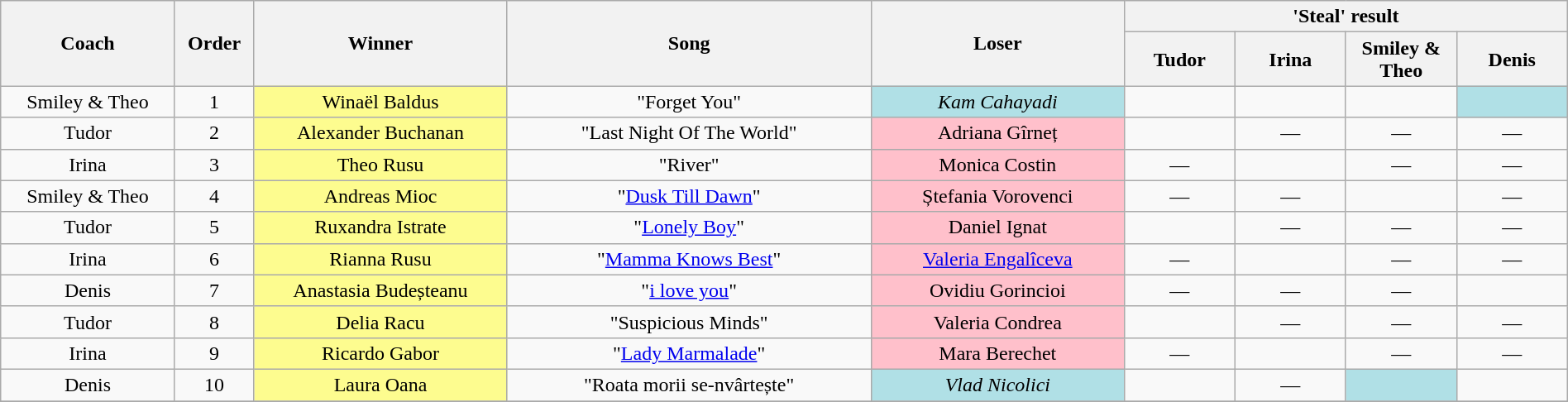<table class="wikitable" style="text-align: center; width:100%;">
<tr>
<th rowspan="2" style="width:11%;">Coach</th>
<th rowspan="2" style="width:05%;">Order</th>
<th rowspan="2" style="width:16%;">Winner</th>
<th rowspan="2" style="width:23%;">Song</th>
<th rowspan="2" style="width:16%;">Loser</th>
<th colspan="4" style="width:28%;">'Steal' result</th>
</tr>
<tr>
<th style="width:07%;">Tudor</th>
<th style="width:07%;">Irina</th>
<th style="width:07%;">Smiley & Theo</th>
<th style="width:07%;">Denis</th>
</tr>
<tr>
<td>Smiley & Theo</td>
<td>1</td>
<td bgcolor="#fdfc8f">Winaël Baldus</td>
<td>"Forget You"</td>
<td bgcolor="#b0e0e6"><em>Kam Cahayadi</em></td>
<td><strong></strong></td>
<td><strong></strong></td>
<td></td>
<td bgcolor="#b0e0e6"><strong></strong></td>
</tr>
<tr>
<td>Tudor</td>
<td>2</td>
<td bgcolor="#fdfc8f">Alexander Buchanan</td>
<td>"Last Night Of The World"</td>
<td bgcolor="pink">Adriana Gîrneț</td>
<td></td>
<td>—</td>
<td>—</td>
<td>—</td>
</tr>
<tr>
<td>Irina</td>
<td>3</td>
<td bgcolor="#fdfc8f">Theo Rusu</td>
<td>"River"</td>
<td bgcolor="pink">Monica Costin</td>
<td>—</td>
<td></td>
<td>—</td>
<td>—</td>
</tr>
<tr>
<td>Smiley & Theo</td>
<td>4</td>
<td bgcolor="#fdfc8f">Andreas Mioc</td>
<td>"<a href='#'>Dusk Till Dawn</a>"</td>
<td bgcolor="pink">Ștefania Vorovenci</td>
<td>—</td>
<td>—</td>
<td></td>
<td>—</td>
</tr>
<tr>
<td>Tudor</td>
<td>5</td>
<td bgcolor="#fdfc8f">Ruxandra Istrate</td>
<td>"<a href='#'>Lonely Boy</a>"</td>
<td bgcolor="pink">Daniel Ignat</td>
<td></td>
<td>—</td>
<td>—</td>
<td>—</td>
</tr>
<tr>
<td>Irina</td>
<td>6</td>
<td bgcolor="#fdfc8f">Rianna Rusu</td>
<td>"<a href='#'>Mamma Knows Best</a>"</td>
<td bgcolor="pink"><a href='#'>Valeria Engalîceva</a></td>
<td>—</td>
<td></td>
<td>—</td>
<td>—</td>
</tr>
<tr>
<td>Denis</td>
<td>7</td>
<td bgcolor="#fdfc8f">Anastasia Budeșteanu</td>
<td>"<a href='#'>i love you</a>"</td>
<td bgcolor="pink">Ovidiu Gorincioi</td>
<td>—</td>
<td>—</td>
<td>—</td>
<td></td>
</tr>
<tr>
<td>Tudor</td>
<td>8</td>
<td bgcolor="#fdfc8f">Delia Racu</td>
<td>"Suspicious Minds"</td>
<td bgcolor="pink">Valeria Condrea</td>
<td></td>
<td>—</td>
<td>—</td>
<td>—</td>
</tr>
<tr>
<td>Irina</td>
<td>9</td>
<td bgcolor="#fdfc8f">Ricardo Gabor</td>
<td>"<a href='#'>Lady Marmalade</a>"</td>
<td bgcolor="pink">Mara Berechet</td>
<td>—</td>
<td></td>
<td>—</td>
<td>—</td>
</tr>
<tr>
<td>Denis</td>
<td>10</td>
<td bgcolor="#fdfc8f">Laura Oana</td>
<td>"Roata morii se-nvârtește"</td>
<td bgcolor="#b0e0e6"><em>Vlad Nicolici</em></td>
<td><strong></strong></td>
<td>—</td>
<td bgcolor="#b0e0e6"><strong></strong></td>
<td></td>
</tr>
<tr>
</tr>
</table>
